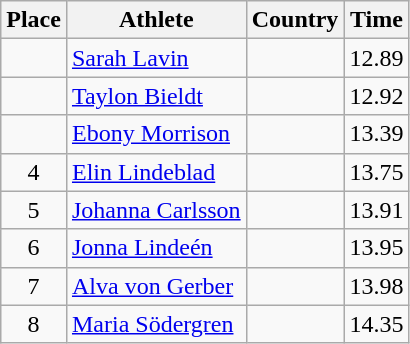<table class="wikitable">
<tr>
<th>Place</th>
<th>Athlete</th>
<th>Country</th>
<th>Time</th>
</tr>
<tr>
<td align=center></td>
<td><a href='#'>Sarah Lavin</a></td>
<td></td>
<td>12.89</td>
</tr>
<tr>
<td align=center></td>
<td><a href='#'>Taylon Bieldt</a></td>
<td></td>
<td>12.92</td>
</tr>
<tr>
<td align=center></td>
<td><a href='#'>Ebony Morrison</a></td>
<td></td>
<td>13.39</td>
</tr>
<tr>
<td align=center>4</td>
<td><a href='#'>Elin Lindeblad</a></td>
<td></td>
<td>13.75</td>
</tr>
<tr>
<td align=center>5</td>
<td><a href='#'>Johanna Carlsson</a></td>
<td></td>
<td>13.91</td>
</tr>
<tr>
<td align=center>6</td>
<td><a href='#'>Jonna Lindeén</a></td>
<td></td>
<td>13.95</td>
</tr>
<tr>
<td align=center>7</td>
<td><a href='#'>Alva von Gerber</a></td>
<td></td>
<td>13.98</td>
</tr>
<tr>
<td align=center>8</td>
<td><a href='#'>Maria Södergren</a></td>
<td></td>
<td>14.35</td>
</tr>
</table>
